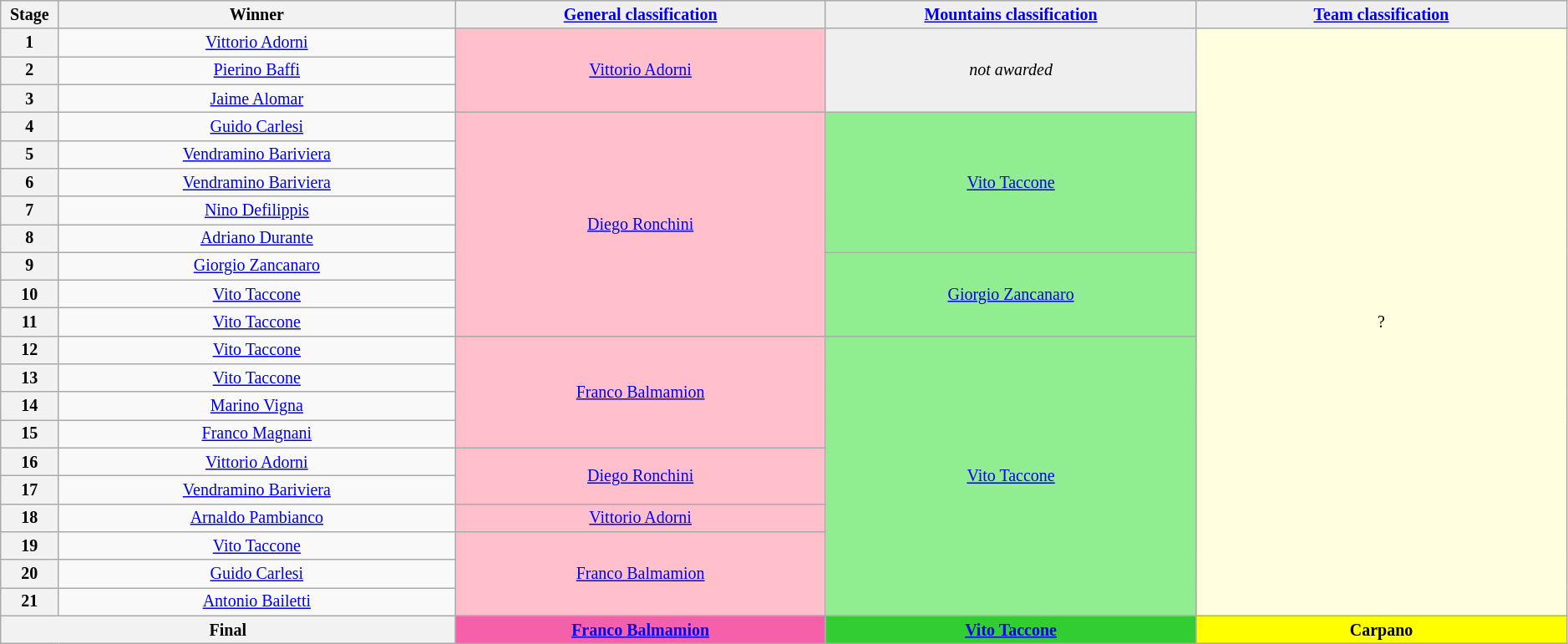<table class="wikitable" style="text-align: center; font-size:smaller;">
<tr style="background:#efefef;">
<th style="width:1%;">Stage</th>
<th style="width:15%;">Winner</th>
<th style="background:#efefef; width:14%;"><a href='#'>General classification</a><br></th>
<th style="background:#efefef; width:14%;"><a href='#'>Mountains classification</a></th>
<th style="background:#efefef; width:14%;"><a href='#'>Team classification</a></th>
</tr>
<tr>
<th>1</th>
<td><a href='#'>Vittorio Adorni</a></td>
<td style="background:pink;" rowspan="3"><a href='#'>Vittorio Adorni</a></td>
<td style="background:#EFEFEF;" rowspan="3"><em>not awarded</em></td>
<td style="background:lightyellow;" rowspan="21">?</td>
</tr>
<tr>
<th>2</th>
<td><a href='#'>Pierino Baffi</a></td>
</tr>
<tr>
<th>3</th>
<td><a href='#'>Jaime Alomar</a></td>
</tr>
<tr>
<th>4</th>
<td><a href='#'>Guido Carlesi</a></td>
<td style="background:pink;" rowspan="8"><a href='#'>Diego Ronchini</a></td>
<td style="background:lightgreen;" rowspan="5"><a href='#'>Vito Taccone</a></td>
</tr>
<tr>
<th>5</th>
<td><a href='#'>Vendramino Bariviera</a></td>
</tr>
<tr>
<th>6</th>
<td><a href='#'>Vendramino Bariviera</a></td>
</tr>
<tr>
<th>7</th>
<td><a href='#'>Nino Defilippis</a></td>
</tr>
<tr>
<th>8</th>
<td><a href='#'>Adriano Durante</a></td>
</tr>
<tr>
<th>9</th>
<td><a href='#'>Giorgio Zancanaro</a></td>
<td style="background:lightgreen;" rowspan="3"><a href='#'>Giorgio Zancanaro</a></td>
</tr>
<tr>
<th>10</th>
<td><a href='#'>Vito Taccone</a></td>
</tr>
<tr>
<th>11</th>
<td><a href='#'>Vito Taccone</a></td>
</tr>
<tr>
<th>12</th>
<td><a href='#'>Vito Taccone</a></td>
<td style="background:pink;" rowspan="4"><a href='#'>Franco Balmamion</a></td>
<td style="background:lightgreen;" rowspan="10"><a href='#'>Vito Taccone</a></td>
</tr>
<tr>
<th>13</th>
<td><a href='#'>Vito Taccone</a></td>
</tr>
<tr>
<th>14</th>
<td><a href='#'>Marino Vigna</a></td>
</tr>
<tr>
<th>15</th>
<td><a href='#'>Franco Magnani</a></td>
</tr>
<tr>
<th>16</th>
<td><a href='#'>Vittorio Adorni</a></td>
<td style="background:pink;" rowspan="2"><a href='#'>Diego Ronchini</a></td>
</tr>
<tr>
<th>17</th>
<td><a href='#'>Vendramino Bariviera</a></td>
</tr>
<tr>
<th>18</th>
<td><a href='#'>Arnaldo Pambianco</a></td>
<td style="background:pink;" rowspan="1"><a href='#'>Vittorio Adorni</a></td>
</tr>
<tr>
<th>19</th>
<td><a href='#'>Vito Taccone</a></td>
<td style="background:pink;" rowspan="3"><a href='#'>Franco Balmamion</a></td>
</tr>
<tr>
<th>20</th>
<td><a href='#'>Guido Carlesi</a></td>
</tr>
<tr>
<th>21</th>
<td><a href='#'>Antonio Bailetti</a></td>
</tr>
<tr>
<th colspan=2><strong>Final</strong></th>
<th style="background:#F660AB;"><strong><a href='#'>Franco Balmamion</a></strong></th>
<th style="background:#32CD32;"><strong><a href='#'>Vito Taccone</a></strong></th>
<th style="background:yellow;"><strong>Carpano</strong></th>
</tr>
</table>
